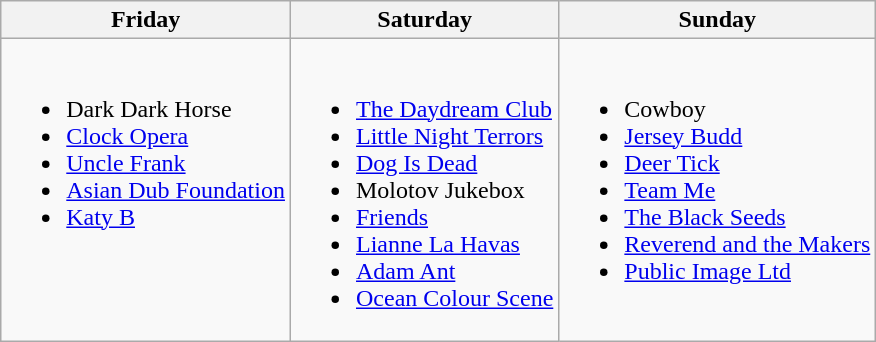<table class="wikitable">
<tr>
<th>Friday</th>
<th>Saturday</th>
<th>Sunday</th>
</tr>
<tr>
<td valign=top><br><ul><li>Dark Dark Horse</li><li><a href='#'>Clock Opera</a></li><li><a href='#'>Uncle Frank</a></li><li><a href='#'>Asian Dub Foundation</a></li><li><a href='#'>Katy B</a></li></ul></td>
<td valign=top><br><ul><li><a href='#'>The Daydream Club</a></li><li><a href='#'>Little Night Terrors</a></li><li><a href='#'>Dog Is Dead</a></li><li>Molotov Jukebox</li><li><a href='#'>Friends</a></li><li><a href='#'>Lianne La Havas</a></li><li><a href='#'>Adam Ant</a></li><li><a href='#'>Ocean Colour Scene</a></li></ul></td>
<td valign=top><br><ul><li>Cowboy</li><li><a href='#'>Jersey Budd</a></li><li><a href='#'>Deer Tick</a></li><li><a href='#'>Team Me</a></li><li><a href='#'>The Black Seeds</a></li><li><a href='#'>Reverend and the Makers</a></li><li><a href='#'>Public Image Ltd</a></li></ul></td>
</tr>
</table>
